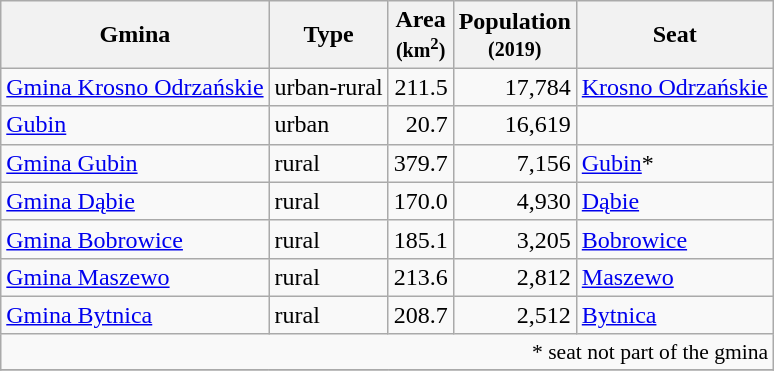<table class="wikitable sortable">
<tr>
<th>Gmina</th>
<th>Type</th>
<th>Area<br><small>(km<sup>2</sup>)</small></th>
<th>Population<br><small>(2019)</small></th>
<th>Seat</th>
</tr>
<tr>
<td><a href='#'>Gmina Krosno Odrzańskie</a></td>
<td>urban-rural</td>
<td style="text-align:right;">211.5</td>
<td style="text-align:right;">17,784</td>
<td><a href='#'>Krosno Odrzańskie</a></td>
</tr>
<tr>
<td><a href='#'>Gubin</a></td>
<td>urban</td>
<td style="text-align:right;">20.7</td>
<td style="text-align:right;">16,619</td>
<td> </td>
</tr>
<tr>
<td><a href='#'>Gmina Gubin</a></td>
<td>rural</td>
<td style="text-align:right;">379.7</td>
<td style="text-align:right;">7,156</td>
<td><a href='#'>Gubin</a>*</td>
</tr>
<tr>
<td><a href='#'>Gmina Dąbie</a></td>
<td>rural</td>
<td style="text-align:right;">170.0</td>
<td style="text-align:right;">4,930</td>
<td><a href='#'>Dąbie</a></td>
</tr>
<tr>
<td><a href='#'>Gmina Bobrowice</a></td>
<td>rural</td>
<td style="text-align:right;">185.1</td>
<td style="text-align:right;">3,205</td>
<td><a href='#'>Bobrowice</a></td>
</tr>
<tr>
<td><a href='#'>Gmina Maszewo</a></td>
<td>rural</td>
<td style="text-align:right;">213.6</td>
<td style="text-align:right;">2,812</td>
<td><a href='#'>Maszewo</a></td>
</tr>
<tr>
<td><a href='#'>Gmina Bytnica</a></td>
<td>rural</td>
<td style="text-align:right;">208.7</td>
<td style="text-align:right;">2,512</td>
<td><a href='#'>Bytnica</a></td>
</tr>
<tr>
<td colspan=5 style="text-align:right;font-size:90%">* seat not part of the gmina</td>
</tr>
<tr>
</tr>
</table>
